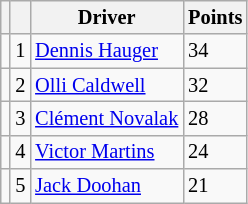<table class="wikitable" style="font-size: 85%;">
<tr>
<th></th>
<th></th>
<th>Driver</th>
<th>Points</th>
</tr>
<tr>
<td align="left"></td>
<td align="center">1</td>
<td> <a href='#'>Dennis Hauger</a></td>
<td>34</td>
</tr>
<tr>
<td align="left"></td>
<td align="center">2</td>
<td> <a href='#'>Olli Caldwell</a></td>
<td>32</td>
</tr>
<tr>
<td align="left"></td>
<td align="center">3</td>
<td> <a href='#'>Clément Novalak</a></td>
<td>28</td>
</tr>
<tr>
<td align="left"></td>
<td align="center">4</td>
<td> <a href='#'>Victor Martins</a></td>
<td>24</td>
</tr>
<tr>
<td align="left"></td>
<td align="center">5</td>
<td> <a href='#'>Jack Doohan</a></td>
<td>21</td>
</tr>
</table>
